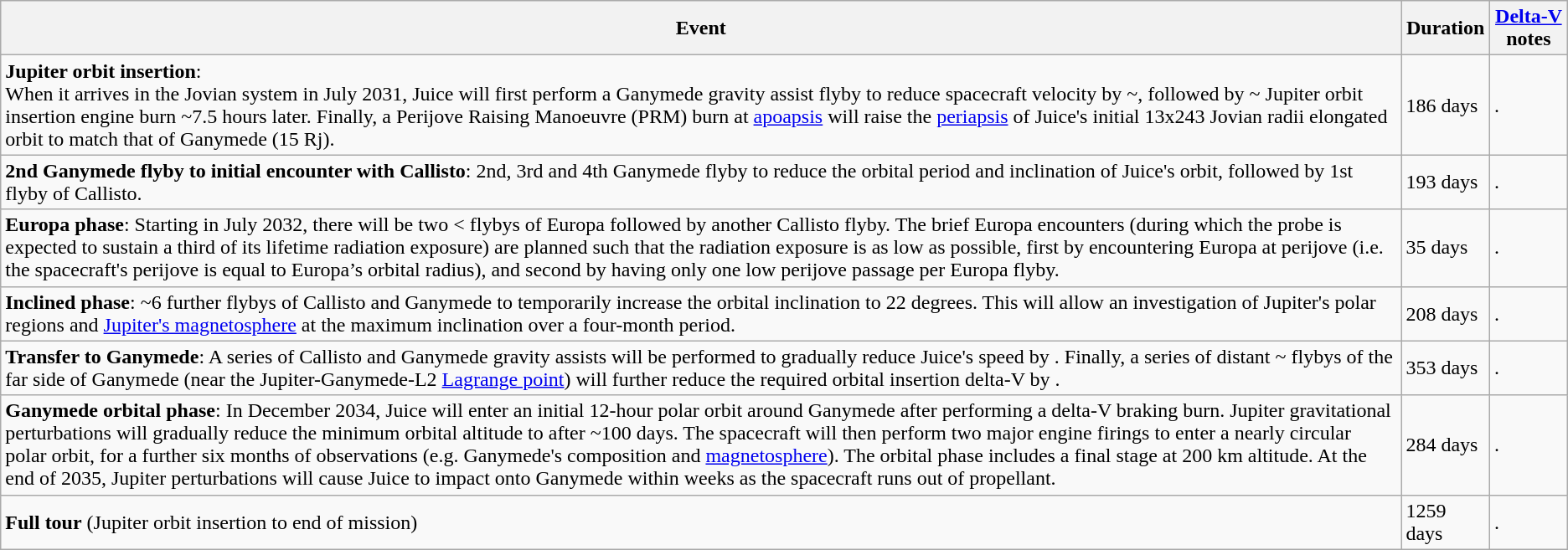<table class="wikitable">
<tr>
<th>Event</th>
<th>Duration</th>
<th><a href='#'>Delta-V</a> notes</th>
</tr>
<tr>
<td><strong>Jupiter orbit insertion</strong>:<br>When it arrives in the Jovian system in July 2031, Juice will first perform a  Ganymede gravity assist flyby to reduce spacecraft velocity by ~, followed by ~ Jupiter orbit insertion engine burn ~7.5 hours later. Finally, a Perijove Raising Manoeuvre (PRM) burn at <a href='#'>apoapsis</a> will raise the <a href='#'>periapsis</a> of Juice's initial 13x243 Jovian radii elongated orbit to match that of Ganymede (15 Rj).</td>
<td>186 days</td>
<td>.</td>
</tr>
<tr>
<td><strong>2nd Ganymede flyby to initial encounter with Callisto</strong>: 2nd, 3rd and 4th Ganymede flyby to reduce the orbital period and inclination of Juice's orbit, followed by 1st flyby of Callisto.</td>
<td>193 days</td>
<td>.</td>
</tr>
<tr>
<td><strong>Europa phase</strong>: Starting in July 2032, there will be two < flybys of Europa followed by another Callisto flyby. The brief Europa encounters (during which the probe is expected to sustain a third of its lifetime radiation exposure) are planned such that the radiation exposure is as low as possible, first by encountering Europa at perijove (i.e. the spacecraft's perijove is equal to Europa’s orbital radius), and second by having only one low perijove passage per Europa flyby.</td>
<td>35 days</td>
<td>.</td>
</tr>
<tr>
<td><strong>Inclined phase</strong>: ~6 further flybys of Callisto and Ganymede to temporarily increase the orbital inclination to 22 degrees. This will allow an investigation of Jupiter's polar regions and <a href='#'>Jupiter's magnetosphere</a> at the maximum inclination over a four-month period.</td>
<td>208 days</td>
<td>.</td>
</tr>
<tr>
<td><strong>Transfer to Ganymede</strong>: A series of Callisto and Ganymede gravity assists will be performed to gradually reduce Juice's speed by . Finally, a series of distant ~ flybys of the far side of Ganymede (near the Jupiter-Ganymede-L2 <a href='#'>Lagrange point</a>) will further reduce the required orbital insertion delta-V by .</td>
<td>353 days</td>
<td>.</td>
</tr>
<tr>
<td><strong>Ganymede orbital phase</strong>: In December 2034, Juice will enter an initial 12-hour polar orbit around Ganymede after performing a  delta-V braking burn. Jupiter gravitational perturbations will gradually reduce the minimum orbital altitude to  after ~100 days. The spacecraft will then perform two major engine firings to enter a nearly circular  polar orbit, for a further six months of observations (e.g. Ganymede's composition and <a href='#'>magnetosphere</a>). The orbital phase includes a final stage at 200 km altitude. At the end of 2035, Jupiter perturbations will cause Juice to impact onto Ganymede within weeks as the spacecraft runs out of propellant.</td>
<td>284 days</td>
<td>.</td>
</tr>
<tr>
<td><strong>Full tour</strong> (Jupiter orbit insertion to end of mission)</td>
<td>1259 days</td>
<td>.</td>
</tr>
</table>
